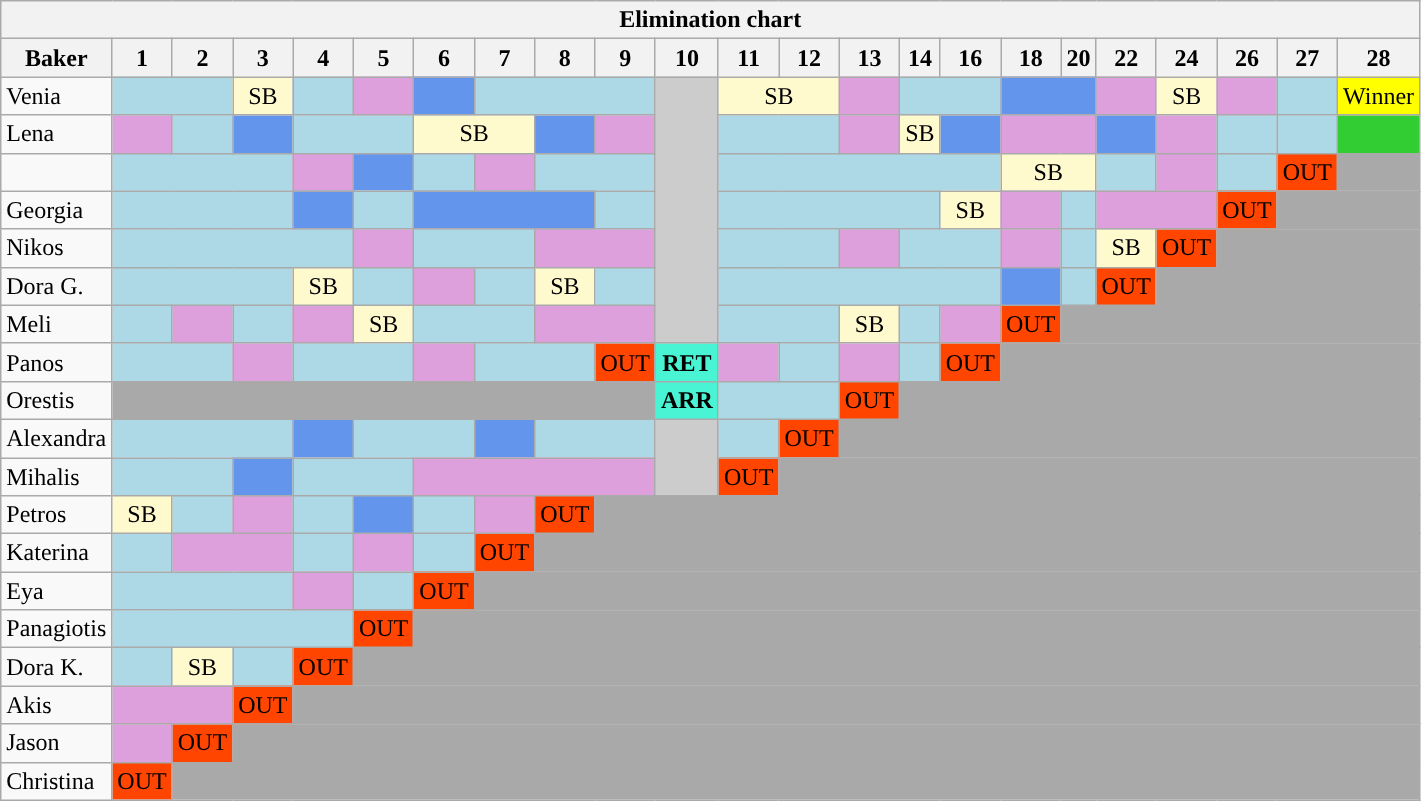<table class="wikitable" style="text-align:center">
<tr>
<th ! colspan="23">Elimination chart</th>
</tr>
<tr 7373>
<th>Baker</th>
<th>1</th>
<th>2</th>
<th>3</th>
<th>4</th>
<th>5</th>
<th>6</th>
<th>7</th>
<th>8</th>
<th>9</th>
<th>10</th>
<th>11</th>
<th>12</th>
<th>13</th>
<th>14</th>
<th>16</th>
<th>18</th>
<th>20</th>
<th>22</th>
<th>24</th>
<th>26</th>
<th>27</th>
<th>28</th>
</tr>
<tr>
<td align="left">Venia</td>
<td colspan="2" style="background:Lightblue;"></td>
<td style="background:LemonChiffon;">SB</td>
<td style="background:Lightblue;"></td>
<td style="background:Plum;"></td>
<td style="background:Cornflowerblue;”"></td>
<td colspan=3 style="background:Lightblue;"></td>
<td bgcolor=CCCCCC rowspan=7></td>
<td colspan=2 style="background:LemonChiffon;">SB</td>
<td style="background:Plum;"></td>
<td colspan=2 style="background:Lightblue;"></td>
<td colspan=2 style="background:Cornflowerblue;”"></td>
<td style="background:Plum;"></td>
<td style="background:LemonChiffon;">SB</td>
<td style="background:Plum;"></td>
<td style="background:Lightblue;"></td>
<td style="background:Yellow">Winner</td>
</tr>
<tr>
<td align="left">Lena</td>
<td style="background:Plum;"></td>
<td style="background:Lightblue;"></td>
<td style="background:Cornflowerblue;”"></td>
<td colspan=2 style="background:Lightblue;"></td>
<td colspan=2 style="background:LemonChiffon;">SB</td>
<td style="background:Cornflowerblue;”"></td>
<td style="background:Plum;"></td>
<td colspan=2 style="background:Lightblue;"></td>
<td style="background:Plum;"></td>
<td style="background:LemonChiffon;">SB</td>
<td style="background:Cornflowerblue;”"></td>
<td colspan=2 style="background:Plum;"></td>
<td style="background:Cornflowerblue;”"></td>
<td style="background:Plum;"></td>
<td style="background:Lightblue;"></td>
<td style="background:Lightblue;"></td>
<td style="background:LimeGreen"></td>
</tr>
<tr>
<td align="left"></td>
<td colspan="3" style="background:Lightblue;"></td>
<td style="background:Plum;"></td>
<td style="background:Cornflowerblue;”"></td>
<td style="background:Lightblue;"></td>
<td style="background:Plum;"></td>
<td colspan=2 style="background:Lightblue;"></td>
<td colspan=5 style="background:Lightblue;"></td>
<td colspan=2 style="background:LemonChiffon;">SB</td>
<td style="background:Lightblue;"></td>
<td style="background:Plum;"></td>
<td style="background:Lightblue;"></td>
<td style="background:orangered;">OUT</td>
<td colspan="25" style="background:darkgrey;"></td>
</tr>
<tr>
<td align="left">Georgia</td>
<td colspan="3" style="background:Lightblue;"></td>
<td style="background:Cornflowerblue;”"></td>
<td style="background:Lightblue;"></td>
<td colspan=3 style="background:Cornflowerblue;”"></td>
<td style="background:Lightblue;"></td>
<td colspan=4 style="background:Lightblue;"></td>
<td style="background:LemonChiffon;">SB</td>
<td style="background:Plum;"></td>
<td style="background:Lightblue;"></td>
<td colspan=2 style="background:Plum;"></td>
<td style="background:orangered;">OUT</td>
<td colspan="25" style="background:darkgrey;"></td>
</tr>
<tr>
<td align="left">Nikos</td>
<td colspan="4" style="background:Lightblue;"></td>
<td style="background:Plum;"></td>
<td colspan=2 style="background:Lightblue;"></td>
<td colspan=2 style="background:Plum;"></td>
<td colspan=2 style="background:Lightblue;"></td>
<td style="background:Plum;"></td>
<td colspan=2 style="background:Lightblue;"></td>
<td style="background:Plum;"></td>
<td style="background:Lightblue;"></td>
<td style="background:LemonChiffon;">SB</td>
<td style="background:orangered;">OUT</td>
<td colspan="25" style="background:darkgrey;"></td>
</tr>
<tr>
<td align="left">Dora G.</td>
<td colspan="3" style="background:Lightblue;"></td>
<td style="background:LemonChiffon;">SB</td>
<td style="background:Lightblue;"></td>
<td style="background:Plum;"></td>
<td style="background:Lightblue;"></td>
<td style="background:LemonChiffon;">SB</td>
<td style="background:Lightblue;"></td>
<td colspan=5 style="background:Lightblue;"></td>
<td style="background:Cornflowerblue;”"></td>
<td style="background:Lightblue;"></td>
<td style="background:orangered;">OUT</td>
<td colspan="25" style="background:darkgrey;"></td>
</tr>
<tr>
<td align="left">Meli</td>
<td style="background:Lightblue;"></td>
<td style="background:Plum;"></td>
<td style="background:Lightblue;"></td>
<td style="background:Plum;"></td>
<td style="background:LemonChiffon;">SB</td>
<td colspan=2 style="background:Lightblue;"></td>
<td colspan=2 style="background:Plum;"></td>
<td colspan=2 style="background:Lightblue;"></td>
<td style="background:LemonChiffon;">SB</td>
<td style="background:Lightblue;"></td>
<td style="background:Plum;"></td>
<td style="background:orangered;">OUT</td>
<td colspan="25" style="background:darkgrey;"></td>
</tr>
<tr>
<td align="left">Panos</td>
<td colspan="2" style="background:Lightblue;"></td>
<td style="background:Plum;"></td>
<td colspan=2 style="background:Lightblue;"></td>
<td style="background:Plum;"></td>
<td colspan=2 style="background:Lightblue;"></td>
<td style="background:orangered;">OUT</td>
<td bgcolor=48F4D4><strong>RET</strong></td>
<td style="background:Plum;"></td>
<td style="background:Lightblue;"></td>
<td style="background:Plum;"></td>
<td style="background:Lightblue;"></td>
<td style="background:orangered;">OUT</td>
<td colspan="25" style="background:darkgrey;"></td>
</tr>
<tr>
<td align="left">Orestis</td>
<td colspan="9" style="background:darkgrey;"></td>
<td bgcolor=48F4D4><strong>ARR</strong></td>
<td colspan=2 style="background:Lightblue;"></td>
<td style="background:orangered;">OUT</td>
<td colspan="25" style="background:darkgrey;"></td>
</tr>
<tr>
<td align="left">Alexandra</td>
<td colspan="3" style="background:Lightblue;"></td>
<td style="background:Cornflowerblue;”"></td>
<td colspan=2 style="background:Lightblue;"></td>
<td style="background:Cornflowerblue;”"></td>
<td colspan=2 style="background:Lightblue;"></td>
<td bgcolor=CCCCCC rowspan=2></td>
<td style="background:Lightblue;"></td>
<td style="background:orangered;">OUT</td>
<td colspan="25" style="background:darkgrey;"></td>
</tr>
<tr>
<td align="left">Mihalis</td>
<td colspan="2" style="background:Lightblue;"></td>
<td style="background:Cornflowerblue;”"></td>
<td colspan=2 style="background:Lightblue;"></td>
<td colspan=4 style="background:Plum;"></td>
<td style="background:orangered;">OUT</td>
<td colspan="25" style="background:darkgrey;"></td>
</tr>
<tr>
<td align="left">Petros</td>
<td style="background:LemonChiffon;">SB</td>
<td style="background:Lightblue;"></td>
<td style="background:Plum;"></td>
<td style="background:Lightblue;"></td>
<td style="background:Cornflowerblue;”"></td>
<td style="background:Lightblue;"></td>
<td style="background:Plum;"></td>
<td style="background:orangered;">OUT</td>
<td colspan="25" style="background:darkgrey;"></td>
</tr>
<tr>
<td align="left">Katerina</td>
<td style="background:Lightblue;"></td>
<td colspan="2" style="background:Plum;"></td>
<td style="background:Lightblue;"></td>
<td style="background:Plum;"></td>
<td style="background:Lightblue;"></td>
<td style="background:orangered;">OUT</td>
<td colspan="25" style="background:darkgrey;"></td>
</tr>
<tr>
<td align="left">Eya</td>
<td colspan="3" style="background:Lightblue;"></td>
<td style="background:Plum;"></td>
<td style="background:Lightblue;"></td>
<td style="background:orangered;">OUT</td>
<td colspan="25" style="background:darkgrey;"></td>
</tr>
<tr>
<td align="left">Panagiotis</td>
<td colspan="4" style="background:Lightblue;"></td>
<td style="background:orangered;">OUT</td>
<td colspan="25" style="background:darkgrey;"></td>
</tr>
<tr>
<td align="left">Dora K.</td>
<td style="background:Lightblue;"></td>
<td style="background:LemonChiffon;">SB</td>
<td style="background:Lightblue;"></td>
<td style="background:orangered;">OUT</td>
<td colspan="25" style="background:darkgrey;"></td>
</tr>
<tr>
<td align="left">Akis</td>
<td colspan="2" style="background:Plum;"></td>
<td style="background:orangered;">OUT</td>
<td colspan="25" style="background:darkgrey;"></td>
</tr>
<tr>
<td align="left">Jason</td>
<td style="background:Plum;"></td>
<td style="background:orangered;">OUT</td>
<td colspan="25" style="background:darkgrey;"></td>
</tr>
<tr>
<td align="left">Christina</td>
<td style="background:orangered;">OUT</td>
<td colspan="25" style="background:darkgrey;"></td>
</tr>
</table>
